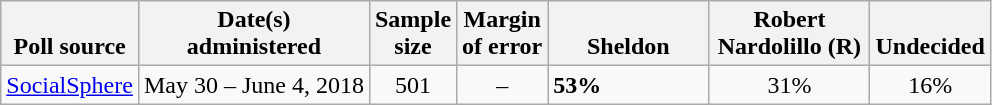<table class="wikitable">
<tr valign=bottom>
<th>Poll source</th>
<th>Date(s)<br>administered</th>
<th>Sample<br>size</th>
<th>Margin<br>of error</th>
<th style="width:100px;">Sheldon<br></th>
<th style="width:100px;">Robert<br>Nardolillo (R)</th>
<th>Undecided</th>
</tr>
<tr>
<td><a href='#'>SocialSphere</a></td>
<td align=center>May 30 – June 4, 2018</td>
<td align=center>501</td>
<td align=center>–</td>
<td><strong>53%</strong></td>
<td align=center>31%</td>
<td align=center>16%</td>
</tr>
</table>
